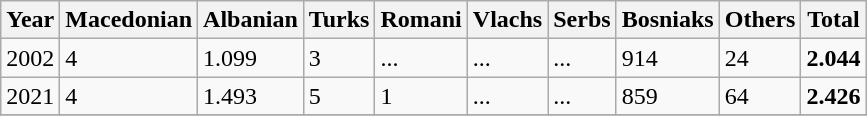<table class="wikitable">
<tr>
<th>Year</th>
<th>Macedonian</th>
<th>Albanian</th>
<th>Turks</th>
<th>Romani</th>
<th>Vlachs</th>
<th>Serbs</th>
<th>Bosniaks</th>
<th><abbr>Others</abbr></th>
<th>Total</th>
</tr>
<tr>
<td>2002</td>
<td>4</td>
<td>1.099</td>
<td>3</td>
<td>...</td>
<td>...</td>
<td>...</td>
<td>914</td>
<td>24</td>
<td><strong>2.044</strong></td>
</tr>
<tr>
<td>2021</td>
<td>4</td>
<td>1.493</td>
<td>5</td>
<td>1</td>
<td>...</td>
<td>...</td>
<td>859</td>
<td>64</td>
<td><strong>2.426</strong></td>
</tr>
<tr>
</tr>
</table>
